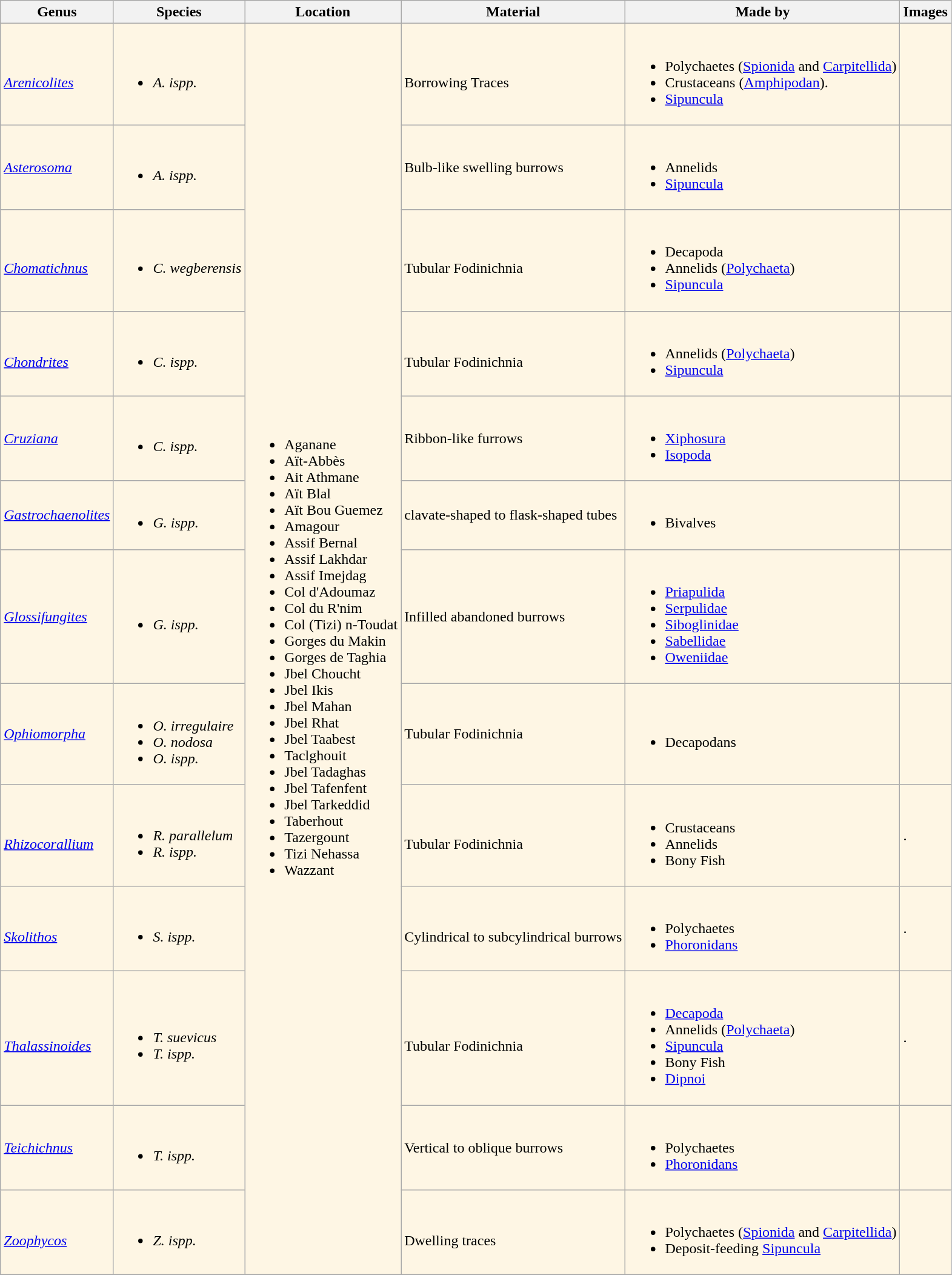<table class = "wikitable">
<tr>
<th>Genus</th>
<th>Species</th>
<th>Location</th>
<th>Material</th>
<th>Made by</th>
<th>Images</th>
</tr>
<tr>
<td style="background:#FEF6E4 ;"><br><em><a href='#'>Arenicolites</a></em></td>
<td style="background:#FEF6E4 ;"><br><ul><li><em>A. ispp.</em></li></ul></td>
<td rowspan="13" style="background:#FEF6E4;"><br><ul><li>Aganane</li><li>Aït-Abbès</li><li>Ait Athmane</li><li>Aït Blal</li><li>Aït Bou Guemez</li><li>Amagour</li><li>Assif Bernal</li><li>Assif Lakhdar</li><li>Assif Imejdag</li><li>Col d'Adoumaz</li><li>Col du R'nim</li><li>Col (Tizi) n-Toudat</li><li>Gorges du Makin</li><li>Gorges de Taghia</li><li>Jbel Choucht</li><li>Jbel Ikis</li><li>Jbel Mahan</li><li>Jbel Rhat</li><li>Jbel Taabest</li><li>Taclghouit</li><li>Jbel Tadaghas</li><li>Jbel Tafenfent</li><li>Jbel Tarkeddid</li><li>Taberhout</li><li>Tazergount</li><li>Tizi Nehassa</li><li>Wazzant</li></ul></td>
<td style="background:#FEF6E4 ;"><br>Borrowing Traces</td>
<td style="background:#FEF6E4 ;"><br><ul><li>Polychaetes (<a href='#'>Spionida</a> and <a href='#'>Carpitellida</a>)</li><li>Crustaceans (<a href='#'>Amphipodan</a>).</li><li><a href='#'>Sipuncula</a></li></ul></td>
<td style="background:#FEF6E4 ;"></td>
</tr>
<tr>
<td style="background:#FEF6E4 ;"><em><a href='#'>Asterosoma</a></em></td>
<td style="background:#FEF6E4 ;"><br><ul><li><em>A. ispp.</em></li></ul></td>
<td style="background:#FEF6E4 ;">Bulb-like swelling burrows</td>
<td style="background:#FEF6E4 ;"><br><ul><li>Annelids</li><li><a href='#'>Sipuncula</a></li></ul></td>
<td style="background:#FEF6E4 ;"></td>
</tr>
<tr>
<td style="background:#FEF6E4 ;"><br><em><a href='#'>Chomatichnus</a></em></td>
<td style="background:#FEF6E4 ;"><br><ul><li><em>C. wegberensis</em></li></ul></td>
<td style="background:#FEF6E4 ;"><br>Tubular Fodinichnia</td>
<td style="background:#FEF6E4 ;"><br><ul><li>Decapoda</li><li>Annelids (<a href='#'>Polychaeta</a>)</li><li><a href='#'>Sipuncula</a></li></ul></td>
<td style="background:#FEF6E4 ;"></td>
</tr>
<tr>
<td style="background:#FEF6E4 ;"><br><em><a href='#'>Chondrites</a></em></td>
<td style="background:#FEF6E4 ;"><br><ul><li><em>C. ispp.</em></li></ul></td>
<td style="background:#FEF6E4 ;"><br>Tubular Fodinichnia</td>
<td style="background:#FEF6E4;"><br><ul><li>Annelids (<a href='#'>Polychaeta</a>)</li><li><a href='#'>Sipuncula</a></li></ul></td>
<td style="background:#FEF6E4;"></td>
</tr>
<tr>
<td style="background:#FEF6E4 ;"><em><a href='#'>Cruziana</a></em></td>
<td style="background:#FEF6E4 ;"><br><ul><li><em>C. ispp.</em></li></ul></td>
<td style="background:#FEF6E4 ;">Ribbon-like furrows</td>
<td style="background:#FEF6E4 ;"><br><ul><li><a href='#'>Xiphosura</a></li><li><a href='#'>Isopoda</a></li></ul></td>
<td style="background:#FEF6E4 ;"></td>
</tr>
<tr>
<td style="background:#FEF6E4 ;"><em><a href='#'>Gastrochaenolites</a></em></td>
<td style="background:#FEF6E4 ;"><br><ul><li><em>G. ispp.</em></li></ul></td>
<td style="background:#FEF6E4 ;">clavate-shaped to flask-shaped tubes</td>
<td style="background:#FEF6E4 ;"><br><ul><li>Bivalves</li></ul></td>
<td style="background:#FEF6E4 ;"></td>
</tr>
<tr>
<td style="background:#FEF6E4 ;"><em><a href='#'>Glossifungites</a></em></td>
<td style="background:#FEF6E4 ;"><br><ul><li><em>G. ispp.</em></li></ul></td>
<td style="background:#FEF6E4 ;">Infilled abandoned burrows</td>
<td style="background:#FEF6E4 ;"><br><ul><li><a href='#'>Priapulida</a></li><li><a href='#'>Serpulidae</a></li><li><a href='#'>Siboglinidae</a></li><li><a href='#'>Sabellidae</a></li><li><a href='#'>Oweniidae</a></li></ul></td>
<td style="background:#FEF6E4 ;"></td>
</tr>
<tr>
<td style="background:#FEF6E4 ;"><em><a href='#'>Ophiomorpha</a></em></td>
<td style="background:#FEF6E4 ;"><br><ul><li><em>O. irregulaire</em></li><li><em>O. nodosa</em></li><li><em>O. ispp.</em></li></ul></td>
<td style="background:#FEF6E4 ;">Tubular Fodinichnia</td>
<td style="background:#FEF6E4 ;"><br><ul><li>Decapodans</li></ul></td>
<td style="background:#FEF6E4 ;"></td>
</tr>
<tr>
<td style="background:#FEF6E4 ;"><br><em><a href='#'>Rhizocorallium</a></em></td>
<td style="background:#FEF6E4 ;"><br><ul><li><em>R. parallelum</em></li><li><em>R. ispp.</em></li></ul></td>
<td style="background:#FEF6E4 ;"><br>Tubular Fodinichnia</td>
<td style="background:#FEF6E4;"><br><ul><li>Crustaceans</li><li>Annelids</li><li>Bony Fish</li></ul></td>
<td style="background:#FEF6E4;">.</td>
</tr>
<tr>
<td style="background:#FEF6E4 ;"><br><em><a href='#'>Skolithos</a></em></td>
<td style="background:#FEF6E4 ;"><br><ul><li><em>S. ispp.</em></li></ul></td>
<td style="background:#FEF6E4 ;"><br>Cylindrical to subcylindrical burrows</td>
<td style="background:#FEF6E4;"><br><ul><li>Polychaetes</li><li><a href='#'>Phoronidans</a></li></ul></td>
<td style="background:#FEF6E4;">.</td>
</tr>
<tr>
<td style="background:#FEF6E4 ;"><br><em><a href='#'>Thalassinoides</a></em></td>
<td style="background:#FEF6E4 ;"><br><ul><li><em>T. suevicus</em></li><li><em>T. ispp.</em></li></ul></td>
<td style="background:#FEF6E4 ;"><br>Tubular Fodinichnia</td>
<td style="background:#FEF6E4;"><br><ul><li><a href='#'>Decapoda</a></li><li>Annelids (<a href='#'>Polychaeta</a>)</li><li><a href='#'>Sipuncula</a></li><li>Bony Fish</li><li><a href='#'>Dipnoi</a></li></ul></td>
<td style="background:#FEF6E4;">.</td>
</tr>
<tr>
<td style="background:#FEF6E4 ;"><em><a href='#'>Teichichnus</a></em></td>
<td style="background:#FEF6E4 ;"><br><ul><li><em>T. ispp.</em></li></ul></td>
<td style="background:#FEF6E4 ;">Vertical to oblique burrows</td>
<td style="background:#FEF6E4 ;"><br><ul><li>Polychaetes</li><li><a href='#'>Phoronidans</a></li></ul></td>
<td style="background:#FEF6E4 ;"></td>
</tr>
<tr>
<td style="background:#FEF6E4 ;"><br><em><a href='#'>Zoophycos</a></em></td>
<td style="background:#FEF6E4 ;"><br><ul><li><em>Z. ispp.</em></li></ul></td>
<td style="background:#FEF6E4 ;"><br>Dwelling traces</td>
<td style="background:#FEF6E4;"><br><ul><li>Polychaetes (<a href='#'>Spionida</a> and <a href='#'>Carpitellida</a>)</li><li>Deposit-feeding <a href='#'>Sipuncula</a></li></ul></td>
<td style="background:#FEF6E4;"></td>
</tr>
<tr>
</tr>
</table>
